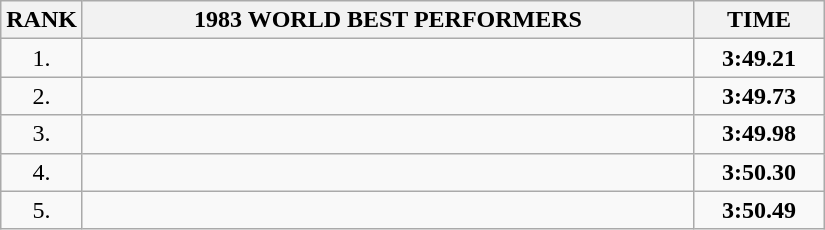<table class=wikitable>
<tr>
<th>RANK</th>
<th align="center" style="width: 25em">1983 WORLD BEST PERFORMERS</th>
<th align="center" style="width: 5em">TIME</th>
</tr>
<tr>
<td align="center">1.</td>
<td></td>
<td align="center"><strong>3:49.21</strong></td>
</tr>
<tr>
<td align="center">2.</td>
<td></td>
<td align="center"><strong>3:49.73</strong></td>
</tr>
<tr>
<td align="center">3.</td>
<td></td>
<td align="center"><strong>3:49.98</strong></td>
</tr>
<tr>
<td align="center">4.</td>
<td></td>
<td align="center"><strong>3:50.30</strong></td>
</tr>
<tr>
<td align="center">5.</td>
<td></td>
<td align="center"><strong>3:50.49</strong></td>
</tr>
</table>
